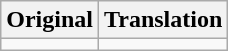<table class="wikitable">
<tr>
<th>Original</th>
<th>Translation</th>
</tr>
<tr>
<td></td>
<td></td>
</tr>
</table>
